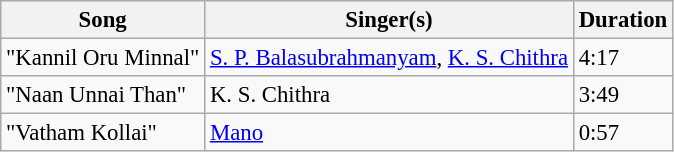<table class="wikitable" style="font-size:95%;">
<tr>
<th>Song</th>
<th>Singer(s)</th>
<th>Duration</th>
</tr>
<tr>
<td>"Kannil Oru Minnal"</td>
<td><a href='#'>S. P. Balasubrahmanyam</a>, <a href='#'>K. S. Chithra</a></td>
<td>4:17</td>
</tr>
<tr>
<td>"Naan Unnai Than"</td>
<td>K. S. Chithra</td>
<td>3:49</td>
</tr>
<tr>
<td>"Vatham Kollai"</td>
<td><a href='#'>Mano</a></td>
<td>0:57</td>
</tr>
</table>
